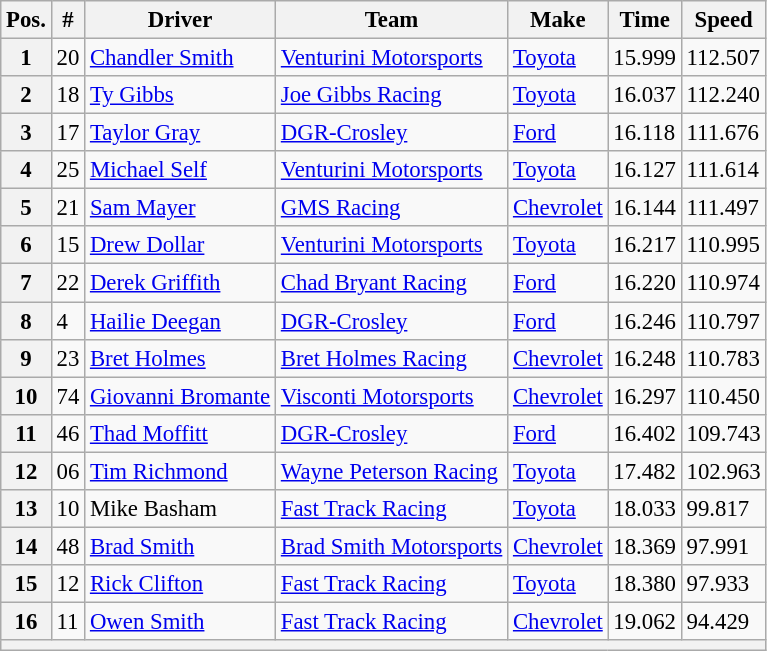<table class="wikitable" style="font-size:95%">
<tr>
<th>Pos.</th>
<th>#</th>
<th>Driver</th>
<th>Team</th>
<th>Make</th>
<th>Time</th>
<th>Speed</th>
</tr>
<tr>
<th>1</th>
<td>20</td>
<td><a href='#'>Chandler Smith</a></td>
<td><a href='#'>Venturini Motorsports</a></td>
<td><a href='#'>Toyota</a></td>
<td>15.999</td>
<td>112.507</td>
</tr>
<tr>
<th>2</th>
<td>18</td>
<td><a href='#'>Ty Gibbs</a></td>
<td><a href='#'>Joe Gibbs Racing</a></td>
<td><a href='#'>Toyota</a></td>
<td>16.037</td>
<td>112.240</td>
</tr>
<tr>
<th>3</th>
<td>17</td>
<td><a href='#'>Taylor Gray</a></td>
<td><a href='#'>DGR-Crosley</a></td>
<td><a href='#'>Ford</a></td>
<td>16.118</td>
<td>111.676</td>
</tr>
<tr>
<th>4</th>
<td>25</td>
<td><a href='#'>Michael Self</a></td>
<td><a href='#'>Venturini Motorsports</a></td>
<td><a href='#'>Toyota</a></td>
<td>16.127</td>
<td>111.614</td>
</tr>
<tr>
<th>5</th>
<td>21</td>
<td><a href='#'>Sam Mayer</a></td>
<td><a href='#'>GMS Racing</a></td>
<td><a href='#'>Chevrolet</a></td>
<td>16.144</td>
<td>111.497</td>
</tr>
<tr>
<th>6</th>
<td>15</td>
<td><a href='#'>Drew Dollar</a></td>
<td><a href='#'>Venturini Motorsports</a></td>
<td><a href='#'>Toyota</a></td>
<td>16.217</td>
<td>110.995</td>
</tr>
<tr>
<th>7</th>
<td>22</td>
<td><a href='#'>Derek Griffith</a></td>
<td><a href='#'>Chad Bryant Racing</a></td>
<td><a href='#'>Ford</a></td>
<td>16.220</td>
<td>110.974</td>
</tr>
<tr>
<th>8</th>
<td>4</td>
<td><a href='#'>Hailie Deegan</a></td>
<td><a href='#'>DGR-Crosley</a></td>
<td><a href='#'>Ford</a></td>
<td>16.246</td>
<td>110.797</td>
</tr>
<tr>
<th>9</th>
<td>23</td>
<td><a href='#'>Bret Holmes</a></td>
<td><a href='#'>Bret Holmes Racing</a></td>
<td><a href='#'>Chevrolet</a></td>
<td>16.248</td>
<td>110.783</td>
</tr>
<tr>
<th>10</th>
<td>74</td>
<td><a href='#'>Giovanni Bromante</a></td>
<td><a href='#'>Visconti Motorsports</a></td>
<td><a href='#'>Chevrolet</a></td>
<td>16.297</td>
<td>110.450</td>
</tr>
<tr>
<th>11</th>
<td>46</td>
<td><a href='#'>Thad Moffitt</a></td>
<td><a href='#'>DGR-Crosley</a></td>
<td><a href='#'>Ford</a></td>
<td>16.402</td>
<td>109.743</td>
</tr>
<tr>
<th>12</th>
<td>06</td>
<td><a href='#'>Tim Richmond</a></td>
<td><a href='#'>Wayne Peterson Racing</a></td>
<td><a href='#'>Toyota</a></td>
<td>17.482</td>
<td>102.963</td>
</tr>
<tr>
<th>13</th>
<td>10</td>
<td>Mike Basham</td>
<td><a href='#'>Fast Track Racing</a></td>
<td><a href='#'>Toyota</a></td>
<td>18.033</td>
<td>99.817</td>
</tr>
<tr>
<th>14</th>
<td>48</td>
<td><a href='#'>Brad Smith</a></td>
<td><a href='#'>Brad Smith Motorsports</a></td>
<td><a href='#'>Chevrolet</a></td>
<td>18.369</td>
<td>97.991</td>
</tr>
<tr>
<th>15</th>
<td>12</td>
<td><a href='#'>Rick Clifton</a></td>
<td><a href='#'>Fast Track Racing</a></td>
<td><a href='#'>Toyota</a></td>
<td>18.380</td>
<td>97.933</td>
</tr>
<tr>
<th>16</th>
<td>11</td>
<td><a href='#'>Owen Smith</a></td>
<td><a href='#'>Fast Track Racing</a></td>
<td><a href='#'>Chevrolet</a></td>
<td>19.062</td>
<td>94.429</td>
</tr>
<tr>
<th colspan="7"></th>
</tr>
</table>
